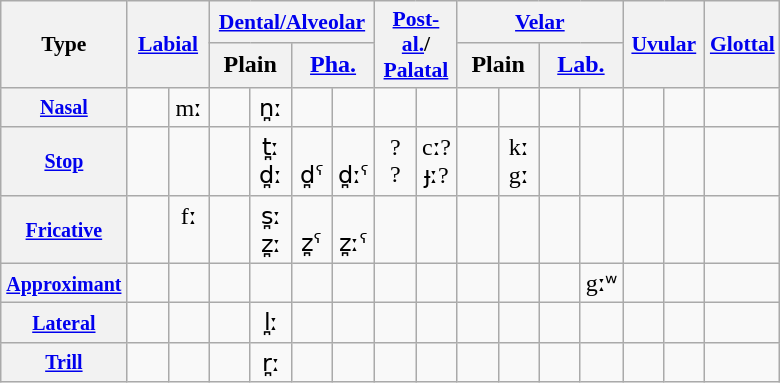<table class="wikitable" style=text-align:center>
<tr style="font-size: 90%;">
<th rowspan=2>Type</th>
<th colspan=2 rowspan=2><a href='#'>Labial</a></th>
<th colspan=4><a href='#'>Dental/Alveolar</a></th>
<th colspan=2 rowspan=2><a href='#'>Post-al.</a>/<br><a href='#'>Palatal</a></th>
<th colspan=4><a href='#'>Velar</a></th>
<th colspan=2 rowspan=2><a href='#'>Uvular</a></th>
<th rowspan=2><a href='#'>Glottal</a></th>
</tr>
<tr class=small>
<th colspan=2>Plain</th>
<th colspan=2><a href='#'>Pha.</a></th>
<th colspan=2>Plain</th>
<th colspan=2><a href='#'>Lab.</a></th>
</tr>
<tr>
<th><small><a href='#'>Nasal</a></small></th>
<td width=20px></td>
<td width=20px>mː</td>
<td width=20px></td>
<td width=20px>n̪ː</td>
<td></td>
<td></td>
<td></td>
<td></td>
<td></td>
<td></td>
<td></td>
<td></td>
<td></td>
<td></td>
</tr>
<tr>
<th><small><a href='#'>Stop</a></small></th>
<td></td>
<td></td>
<td><br></td>
<td>t̪ː<br>d̪ː</td>
<td width=20px> <br>d̪ˤ</td>
<td width=20px> <br>d̪ːˤ</td>
<td width=20px>?<br>?</td>
<td width=20px>cː?<br>ɟː?</td>
<td width=20px><br></td>
<td width=20px>kː<br>gː</td>
<td></td>
<td></td>
<td width=20px> <br></td>
<td width=20px></td>
<td><br> </td>
</tr>
<tr>
<th><small><a href='#'>Fricative</a></small></th>
<td><br></td>
<td>fː<br> </td>
<td><br></td>
<td>s̪ː<br>z̪ː</td>
<td> <br>z̪ˤ</td>
<td> <br>z̪ːˤ</td>
<td></td>
<td></td>
<td></td>
<td></td>
<td></td>
<td></td>
<td></td>
<td></td>
</tr>
<tr>
<th><small><a href='#'>Approximant</a></small></th>
<td></td>
<td></td>
<td></td>
<td></td>
<td></td>
<td></td>
<td></td>
<td></td>
<td></td>
<td></td>
<td width=20px></td>
<td width=20px>gːʷ</td>
<td></td>
<td></td>
<td></td>
</tr>
<tr>
<th><small><a href='#'>Lateral</a></small></th>
<td></td>
<td></td>
<td></td>
<td>l̪ː</td>
<td></td>
<td></td>
<td></td>
<td></td>
<td></td>
<td></td>
<td></td>
<td></td>
<td></td>
<td></td>
<td></td>
</tr>
<tr>
<th><small><a href='#'>Trill</a></small></th>
<td></td>
<td></td>
<td></td>
<td>r̪ː</td>
<td></td>
<td></td>
<td></td>
<td></td>
<td></td>
<td></td>
<td></td>
<td></td>
<td></td>
<td></td>
<td></td>
</tr>
</table>
